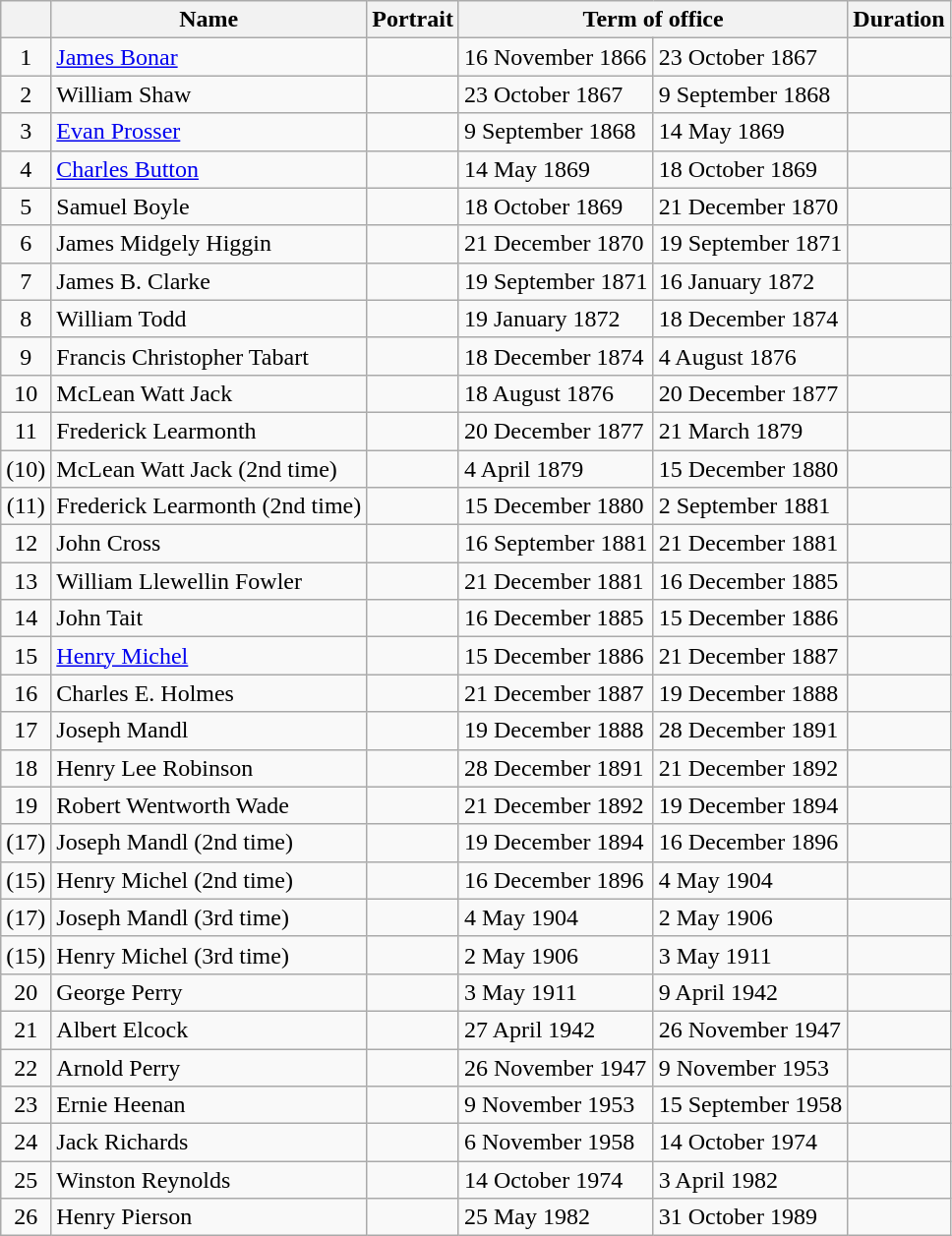<table class="wikitable">
<tr>
<th></th>
<th>Name</th>
<th>Portrait</th>
<th colspan=2>Term of office</th>
<th>Duration</th>
</tr>
<tr>
<td align=center>1</td>
<td><a href='#'>James Bonar</a></td>
<td></td>
<td>16 November 1866</td>
<td>23 October 1867</td>
<td></td>
</tr>
<tr>
<td align=center>2</td>
<td>William Shaw</td>
<td></td>
<td>23 October 1867</td>
<td>9 September 1868</td>
<td></td>
</tr>
<tr>
<td align=center>3</td>
<td><a href='#'>Evan Prosser</a></td>
<td></td>
<td>9 September 1868</td>
<td>14 May 1869</td>
<td></td>
</tr>
<tr>
<td align=center>4</td>
<td><a href='#'>Charles Button</a></td>
<td></td>
<td>14 May 1869</td>
<td>18 October 1869</td>
<td></td>
</tr>
<tr>
<td align=center>5</td>
<td>Samuel Boyle</td>
<td></td>
<td>18 October 1869</td>
<td>21 December 1870</td>
<td></td>
</tr>
<tr>
<td align=center>6</td>
<td>James Midgely Higgin</td>
<td></td>
<td>21 December 1870</td>
<td>19 September 1871</td>
<td></td>
</tr>
<tr>
<td align=center>7</td>
<td>James B. Clarke</td>
<td></td>
<td>19 September 1871</td>
<td>16 January 1872</td>
<td></td>
</tr>
<tr>
<td align=center>8</td>
<td>William Todd</td>
<td></td>
<td>19 January 1872</td>
<td>18 December 1874</td>
<td></td>
</tr>
<tr>
<td align=center>9</td>
<td>Francis Christopher Tabart</td>
<td></td>
<td>18 December 1874</td>
<td>4 August 1876</td>
<td></td>
</tr>
<tr>
<td align=center>10</td>
<td>McLean Watt Jack</td>
<td></td>
<td>18 August 1876</td>
<td>20 December 1877</td>
<td></td>
</tr>
<tr>
<td align=center>11</td>
<td>Frederick Learmonth</td>
<td></td>
<td>20 December 1877</td>
<td>21 March 1879</td>
<td></td>
</tr>
<tr>
<td align=center>(10)</td>
<td>McLean Watt Jack (2nd time)</td>
<td></td>
<td>4 April 1879</td>
<td>15 December 1880</td>
<td></td>
</tr>
<tr>
<td align=center>(11)</td>
<td>Frederick Learmonth (2nd time)</td>
<td></td>
<td>15 December 1880</td>
<td>2 September 1881</td>
<td></td>
</tr>
<tr>
<td align=center>12</td>
<td>John Cross</td>
<td></td>
<td>16 September 1881</td>
<td>21 December 1881</td>
<td></td>
</tr>
<tr>
<td align=center>13</td>
<td>William Llewellin Fowler</td>
<td></td>
<td>21 December 1881</td>
<td>16 December 1885</td>
<td></td>
</tr>
<tr>
<td align=center>14</td>
<td>John Tait</td>
<td></td>
<td>16 December 1885</td>
<td>15 December 1886</td>
<td></td>
</tr>
<tr>
<td align=center>15</td>
<td><a href='#'>Henry Michel</a></td>
<td></td>
<td>15 December 1886</td>
<td>21 December 1887</td>
<td></td>
</tr>
<tr>
<td align=center>16</td>
<td>Charles E. Holmes</td>
<td></td>
<td>21 December 1887</td>
<td>19 December 1888</td>
<td></td>
</tr>
<tr>
<td align=center>17</td>
<td>Joseph Mandl</td>
<td></td>
<td>19 December 1888</td>
<td>28 December 1891</td>
<td></td>
</tr>
<tr>
<td align=center>18</td>
<td>Henry Lee Robinson</td>
<td></td>
<td>28 December 1891</td>
<td>21 December 1892</td>
<td></td>
</tr>
<tr>
<td align=center>19</td>
<td>Robert Wentworth Wade</td>
<td></td>
<td>21 December 1892</td>
<td>19 December 1894</td>
<td></td>
</tr>
<tr>
<td align=center>(17)</td>
<td>Joseph Mandl (2nd time)</td>
<td></td>
<td>19 December 1894</td>
<td>16 December 1896</td>
<td></td>
</tr>
<tr>
<td align=center>(15)</td>
<td>Henry Michel (2nd time)</td>
<td></td>
<td>16 December 1896</td>
<td>4 May 1904</td>
<td></td>
</tr>
<tr>
<td align=center>(17)</td>
<td>Joseph Mandl (3rd time)</td>
<td></td>
<td>4 May 1904</td>
<td>2 May 1906</td>
<td></td>
</tr>
<tr>
<td align=center>(15)</td>
<td>Henry Michel (3rd time)</td>
<td></td>
<td>2 May 1906</td>
<td>3 May 1911</td>
<td></td>
</tr>
<tr>
<td align=center>20</td>
<td>George Perry</td>
<td></td>
<td>3 May 1911</td>
<td>9 April 1942</td>
<td></td>
</tr>
<tr>
<td align=center>21</td>
<td>Albert Elcock</td>
<td></td>
<td>27 April 1942</td>
<td>26 November 1947</td>
<td></td>
</tr>
<tr>
<td align=center>22</td>
<td>Arnold Perry</td>
<td></td>
<td>26 November 1947</td>
<td>9 November 1953</td>
<td></td>
</tr>
<tr>
<td align=center>23</td>
<td>Ernie Heenan</td>
<td></td>
<td>9 November 1953</td>
<td>15 September 1958</td>
<td></td>
</tr>
<tr>
<td align=center>24</td>
<td>Jack Richards</td>
<td></td>
<td>6 November 1958</td>
<td>14 October 1974</td>
<td></td>
</tr>
<tr>
<td align=center>25</td>
<td>Winston Reynolds</td>
<td></td>
<td>14 October 1974</td>
<td>3 April 1982</td>
<td></td>
</tr>
<tr>
<td align=center>26</td>
<td>Henry Pierson</td>
<td></td>
<td>25 May 1982</td>
<td>31 October 1989</td>
<td></td>
</tr>
</table>
